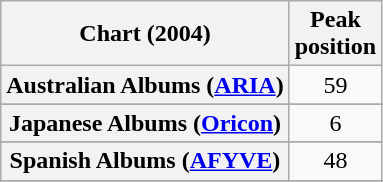<table class="wikitable sortable plainrowheaders" style="text-align:center">
<tr>
<th scope="col">Chart (2004)</th>
<th scope="col">Peak<br> position</th>
</tr>
<tr>
<th scope="row">Australian Albums (<a href='#'>ARIA</a>)</th>
<td>59</td>
</tr>
<tr>
</tr>
<tr>
</tr>
<tr>
</tr>
<tr>
</tr>
<tr>
</tr>
<tr>
</tr>
<tr>
</tr>
<tr>
</tr>
<tr>
</tr>
<tr>
<th scope="row">Japanese Albums (<a href='#'>Oricon</a>)</th>
<td>6</td>
</tr>
<tr>
</tr>
<tr>
<th scope="row">Spanish Albums (<a href='#'>AFYVE</a>)</th>
<td>48</td>
</tr>
<tr>
</tr>
<tr>
</tr>
<tr>
</tr>
<tr>
</tr>
<tr>
</tr>
<tr>
</tr>
</table>
